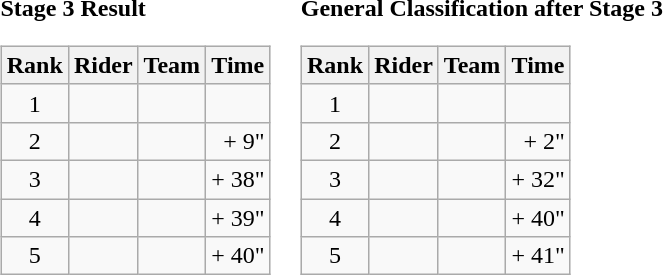<table>
<tr>
<td><strong>Stage 3 Result</strong><br><table class="wikitable">
<tr>
<th>Rank</th>
<th>Rider</th>
<th>Team</th>
<th>Time</th>
</tr>
<tr>
<td style="text-align:center;">1</td>
<td></td>
<td></td>
<td style="text-align:right;"></td>
</tr>
<tr>
<td style="text-align:center;">2</td>
<td></td>
<td></td>
<td style="text-align:right;">+ 9"</td>
</tr>
<tr>
<td style="text-align:center;">3</td>
<td></td>
<td></td>
<td style="text-align:right;">+ 38"</td>
</tr>
<tr>
<td style="text-align:center;">4</td>
<td></td>
<td></td>
<td style="text-align:right;">+ 39"</td>
</tr>
<tr>
<td style="text-align:center;">5</td>
<td></td>
<td></td>
<td style="text-align:right;">+ 40"</td>
</tr>
</table>
</td>
<td><strong>General Classification after Stage 3</strong><br><table class="wikitable">
<tr>
<th>Rank</th>
<th>Rider</th>
<th>Team</th>
<th>Time</th>
</tr>
<tr>
<td style="text-align:center;">1</td>
<td> </td>
<td></td>
<td style="text-align:right;"></td>
</tr>
<tr>
<td style="text-align:center;">2</td>
<td></td>
<td></td>
<td style="text-align:right;">+ 2"</td>
</tr>
<tr>
<td style="text-align:center;">3</td>
<td></td>
<td></td>
<td style="text-align:right;">+ 32"</td>
</tr>
<tr>
<td style="text-align:center;">4</td>
<td></td>
<td></td>
<td style="text-align:right;">+ 40"</td>
</tr>
<tr>
<td style="text-align:center;">5</td>
<td></td>
<td></td>
<td style="text-align:right;">+ 41"</td>
</tr>
</table>
</td>
</tr>
</table>
